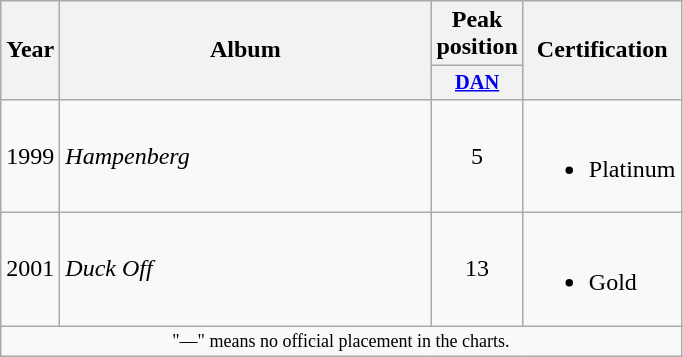<table class="wikitable plainrowheaders" style="text-align:left;" border="1">
<tr>
<th scope="col" rowspan="2">Year</th>
<th scope="col" rowspan="2" style="width:15em;">Album</th>
<th scope="col" colspan="1">Peak position</th>
<th scope="col" rowspan="2">Certification</th>
</tr>
<tr>
<th scope="col" style="width:3em;font-size:85%;"><a href='#'>DAN</a><br></th>
</tr>
<tr>
<td>1999</td>
<td><em>Hampenberg</em></td>
<td style="text-align:center;">5</td>
<td><br><ul><li>Platinum</li></ul></td>
</tr>
<tr>
<td>2001</td>
<td><em>Duck Off</em></td>
<td style="text-align:center;">13</td>
<td><br><ul><li>Gold</li></ul></td>
</tr>
<tr>
<td colspan="4" style="font-size:9pt;text-align:center;">"—" means no official placement in the charts.</td>
</tr>
</table>
